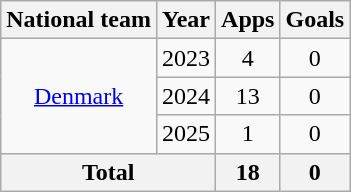<table class="wikitable" style="text-align:center">
<tr>
<th>National team</th>
<th>Year</th>
<th>Apps</th>
<th>Goals</th>
</tr>
<tr>
<td rowspan=3><a href='#'>Denmark</a></td>
<td>2023</td>
<td>4</td>
<td>0</td>
</tr>
<tr>
<td>2024</td>
<td>13</td>
<td>0</td>
</tr>
<tr>
<td>2025</td>
<td>1</td>
<td>0</td>
</tr>
<tr>
<th colspan=2>Total</th>
<th>18</th>
<th>0</th>
</tr>
</table>
